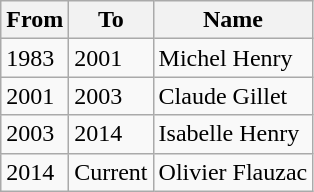<table class="wikitable">
<tr>
<th>From</th>
<th>To</th>
<th>Name</th>
</tr>
<tr>
<td>1983</td>
<td>2001</td>
<td>Michel Henry</td>
</tr>
<tr>
<td>2001</td>
<td>2003</td>
<td>Claude Gillet</td>
</tr>
<tr>
<td>2003</td>
<td>2014</td>
<td>Isabelle Henry</td>
</tr>
<tr>
<td>2014</td>
<td>Current</td>
<td>Olivier Flauzac</td>
</tr>
</table>
